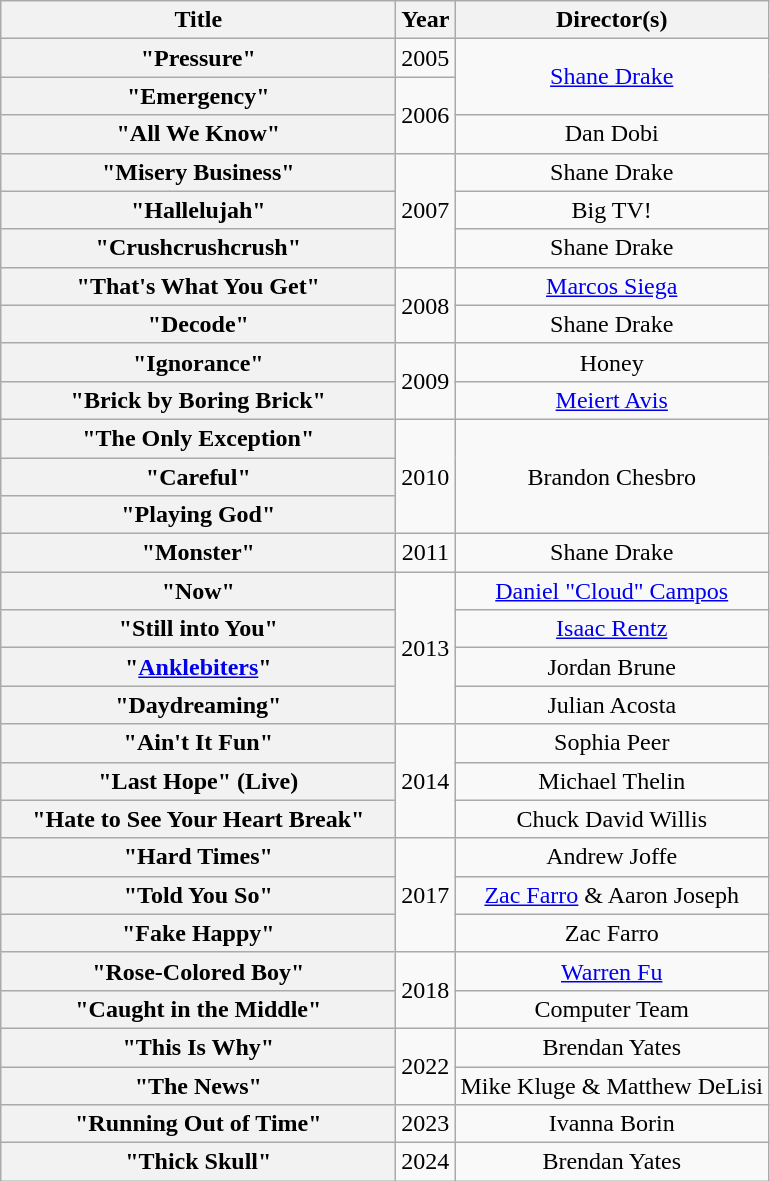<table class="wikitable plainrowheaders" style="text-align:center;" id="musicvideostable">
<tr>
<th scope="col" style="width:16em;">Title</th>
<th scope="col">Year</th>
<th scope="col">Director(s)</th>
</tr>
<tr>
<th scope="row">"Pressure"</th>
<td>2005</td>
<td rowspan=2><a href='#'>Shane Drake</a></td>
</tr>
<tr>
<th scope="row">"Emergency"</th>
<td rowspan=2>2006</td>
</tr>
<tr>
<th scope="row">"All We Know"</th>
<td>Dan Dobi</td>
</tr>
<tr>
<th scope="row">"Misery Business"</th>
<td rowspan=3>2007</td>
<td>Shane Drake</td>
</tr>
<tr>
<th scope="row">"Hallelujah"</th>
<td>Big TV!</td>
</tr>
<tr>
<th scope="row">"Crushcrushcrush"</th>
<td>Shane Drake</td>
</tr>
<tr>
<th scope="row">"That's What You Get"</th>
<td rowspan=2>2008</td>
<td><a href='#'>Marcos Siega</a></td>
</tr>
<tr>
<th scope="row">"Decode"</th>
<td>Shane Drake</td>
</tr>
<tr>
<th scope="row">"Ignorance"</th>
<td rowspan=2>2009</td>
<td>Honey</td>
</tr>
<tr>
<th scope="row">"Brick by Boring Brick"</th>
<td><a href='#'>Meiert Avis</a></td>
</tr>
<tr>
<th scope="row">"The Only Exception"</th>
<td rowspan=3>2010</td>
<td rowspan=3>Brandon Chesbro</td>
</tr>
<tr>
<th scope="row">"Careful"</th>
</tr>
<tr>
<th scope="row">"Playing God"</th>
</tr>
<tr>
<th scope="row">"Monster"</th>
<td>2011</td>
<td>Shane Drake</td>
</tr>
<tr>
<th scope="row">"Now"</th>
<td rowspan=4>2013</td>
<td><a href='#'>Daniel "Cloud" Campos</a></td>
</tr>
<tr>
<th scope="row">"Still into You"</th>
<td><a href='#'>Isaac Rentz</a></td>
</tr>
<tr>
<th scope="row">"<a href='#'>Anklebiters</a>"</th>
<td>Jordan Brune</td>
</tr>
<tr>
<th scope="row">"Daydreaming"</th>
<td>Julian Acosta</td>
</tr>
<tr>
<th scope="row">"Ain't It Fun"</th>
<td rowspan="3">2014</td>
<td>Sophia Peer</td>
</tr>
<tr>
<th scope="row">"Last Hope" (Live)</th>
<td>Michael Thelin</td>
</tr>
<tr>
<th scope='row'>"Hate to See Your Heart Break" <br></th>
<td>Chuck David Willis</td>
</tr>
<tr>
<th scope="row">"Hard Times"</th>
<td rowspan=3>2017</td>
<td>Andrew Joffe</td>
</tr>
<tr>
<th scope="row">"Told You So"</th>
<td><a href='#'>Zac Farro</a> & Aaron Joseph</td>
</tr>
<tr>
<th scope="row">"Fake Happy"</th>
<td>Zac Farro</td>
</tr>
<tr>
<th scope="row">"Rose-Colored Boy"</th>
<td rowspan=2>2018</td>
<td><a href='#'>Warren Fu</a></td>
</tr>
<tr>
<th scope="row">"Caught in the Middle"</th>
<td>Computer Team</td>
</tr>
<tr>
<th scope="row">"This Is Why"</th>
<td rowspan=2>2022</td>
<td>Brendan Yates</td>
</tr>
<tr>
<th scope="row">"The News"</th>
<td>Mike Kluge & Matthew DeLisi</td>
</tr>
<tr>
<th scope="row">"Running Out of Time"</th>
<td>2023</td>
<td>Ivanna Borin</td>
</tr>
<tr>
<th scope="row">"Thick Skull"</th>
<td>2024</td>
<td>Brendan Yates</td>
</tr>
</table>
